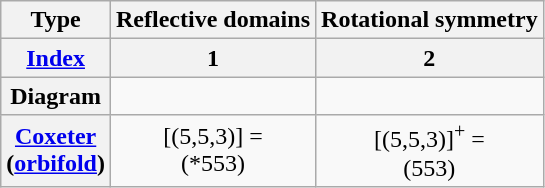<table class=wikitable>
<tr align=center>
<th>Type</th>
<th>Reflective domains</th>
<th>Rotational symmetry</th>
</tr>
<tr align=center>
<th><a href='#'>Index</a></th>
<th>1</th>
<th>2</th>
</tr>
<tr align=center>
<th>Diagram</th>
<td></td>
<td></td>
</tr>
<tr align=center>
<th><a href='#'>Coxeter</a><br>(<a href='#'>orbifold</a>)</th>
<td>[(5,5,3)] = <br>(*553)</td>
<td>[(5,5,3)]<sup>+</sup> = <br>(553)</td>
</tr>
</table>
